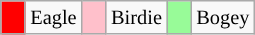<table class="wikitable" span=50 style="font-size:85%;">
<tr>
<td style="background: Red;" width=10></td>
<td>Eagle</td>
<td style="background: Pink;" width=10></td>
<td>Birdie</td>
<td style="background: PaleGreen;" width=10></td>
<td>Bogey</td>
</tr>
</table>
